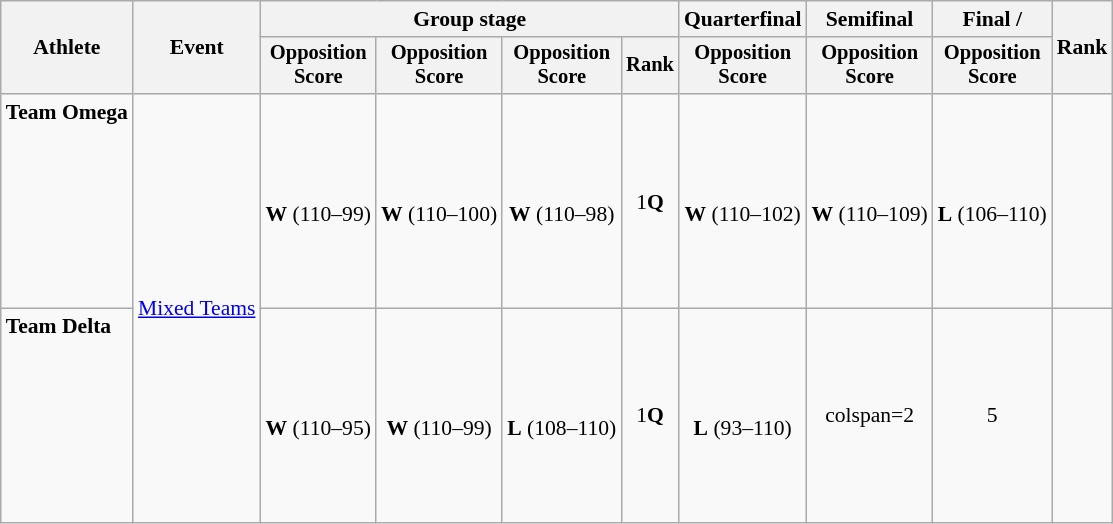<table class="wikitable" style="font-size:90%">
<tr>
<th rowspan=2>Athlete</th>
<th rowspan=2>Event</th>
<th colspan=4>Group stage</th>
<th>Quarterfinal</th>
<th>Semifinal</th>
<th>Final / </th>
<th rowspan=2>Rank</th>
</tr>
<tr style="font-size:95%">
<th>Opposition<br>Score</th>
<th>Opposition<br>Score</th>
<th>Opposition<br>Score</th>
<th>Rank</th>
<th>Opposition<br>Score</th>
<th>Opposition<br>Score</th>
<th>Opposition<br>Score</th>
</tr>
<tr align=center>
<td align=left><strong>Team Omega</strong> <br><br><br><br><br><br><br><br></td>
<td rowspan=2 align=left><a href='#'>Mixed Teams</a></td>
<td><br><strong>W</strong> (110–99)</td>
<td><br><strong>W</strong> (110–100)</td>
<td><br><strong>W</strong> (110–98)</td>
<td>1<strong>Q</strong></td>
<td><br><strong>W</strong> (110–102)</td>
<td><br><strong>W</strong> (110–109)</td>
<td><br><strong>L</strong> (106–110)</td>
<td></td>
</tr>
<tr align=center>
<td align=left><strong>Team Delta</strong> <br><br><br><br><br><br><br><br></td>
<td><br><strong>W</strong> (110–95)</td>
<td><br><strong>W</strong> (110–99)</td>
<td><br><strong>L</strong> (108–110)</td>
<td>1<strong>Q</strong></td>
<td><br><strong>L</strong> (93–110)</td>
<td>colspan=2 </td>
<td>5</td>
</tr>
</table>
